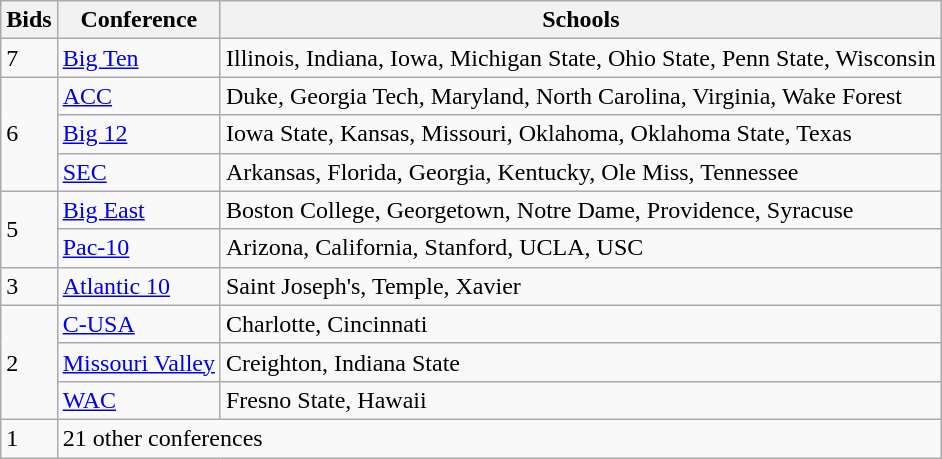<table class="wikitable">
<tr>
<th>Bids</th>
<th>Conference</th>
<th>Schools</th>
</tr>
<tr>
<td>7</td>
<td><a href='#'>Big Ten</a></td>
<td>Illinois, Indiana, Iowa, Michigan State, Ohio State, Penn State, Wisconsin</td>
</tr>
<tr>
<td rowspan="3">6</td>
<td><a href='#'>ACC</a></td>
<td>Duke, Georgia Tech, Maryland, North Carolina, Virginia, Wake Forest</td>
</tr>
<tr>
<td><a href='#'>Big 12</a></td>
<td>Iowa State, Kansas, Missouri, Oklahoma, Oklahoma State, Texas</td>
</tr>
<tr>
<td><a href='#'>SEC</a></td>
<td>Arkansas, Florida, Georgia, Kentucky, Ole Miss, Tennessee</td>
</tr>
<tr>
<td rowspan="2">5</td>
<td><a href='#'>Big East</a></td>
<td>Boston College, Georgetown, Notre Dame, Providence, Syracuse</td>
</tr>
<tr>
<td><a href='#'>Pac-10</a></td>
<td>Arizona, California, Stanford, UCLA, USC</td>
</tr>
<tr>
<td>3</td>
<td><a href='#'>Atlantic 10</a></td>
<td>Saint Joseph's, Temple, Xavier</td>
</tr>
<tr>
<td rowspan="3">2</td>
<td><a href='#'>C-USA</a></td>
<td>Charlotte, Cincinnati</td>
</tr>
<tr>
<td><a href='#'>Missouri Valley</a></td>
<td>Creighton, Indiana State</td>
</tr>
<tr>
<td><a href='#'>WAC</a></td>
<td>Fresno State, Hawaii</td>
</tr>
<tr>
<td>1</td>
<td colspan="2">21 other conferences</td>
</tr>
</table>
